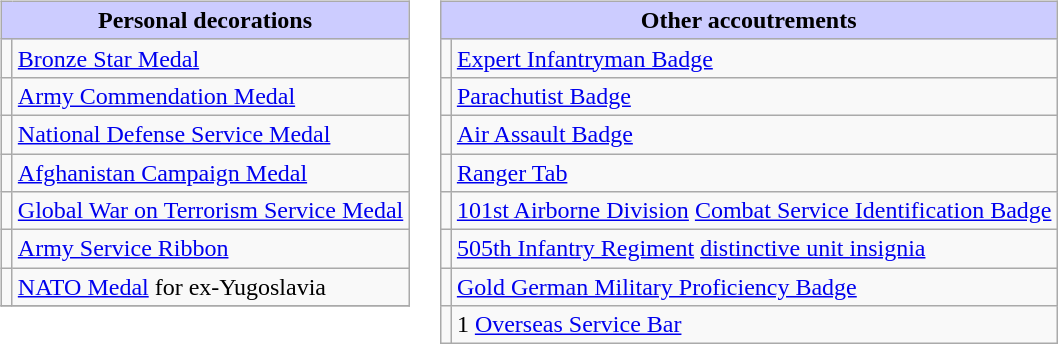<table style="width=100%;">
<tr>
<td valign="top"><br><table class="wikitable">
<tr style="background:#ccf; text-align:center;">
<td colspan=2><strong>Personal decorations</strong></td>
</tr>
<tr>
<td></td>
<td><a href='#'>Bronze Star Medal</a></td>
</tr>
<tr>
<td></td>
<td><a href='#'>Army Commendation Medal</a></td>
</tr>
<tr>
<td></td>
<td><a href='#'>National Defense Service Medal</a></td>
</tr>
<tr>
<td></td>
<td><a href='#'>Afghanistan Campaign Medal</a></td>
</tr>
<tr>
<td></td>
<td><a href='#'>Global War on Terrorism Service Medal</a></td>
</tr>
<tr>
<td></td>
<td><a href='#'>Army Service Ribbon</a></td>
</tr>
<tr>
<td></td>
<td><a href='#'>NATO Medal</a> for ex-Yugoslavia</td>
</tr>
<tr>
</tr>
</table>
</td>
<td valign="top"><br><table class="wikitable">
<tr style="background:#ccf; text-align:center;">
<td colspan=2><strong>Other accoutrements</strong></td>
</tr>
<tr>
<td></td>
<td><a href='#'>Expert Infantryman Badge</a></td>
</tr>
<tr>
<td></td>
<td><a href='#'>Parachutist Badge</a></td>
</tr>
<tr>
<td></td>
<td><a href='#'>Air Assault Badge</a></td>
</tr>
<tr>
<td></td>
<td><a href='#'>Ranger Tab</a></td>
</tr>
<tr>
<td></td>
<td><a href='#'>101st Airborne Division</a> <a href='#'>Combat Service Identification Badge</a></td>
</tr>
<tr>
<td></td>
<td><a href='#'>505th Infantry Regiment</a> <a href='#'>distinctive unit insignia</a></td>
</tr>
<tr>
<td></td>
<td><a href='#'>Gold German Military Proficiency Badge</a></td>
</tr>
<tr>
<td></td>
<td>1 <a href='#'>Overseas Service Bar</a></td>
</tr>
</table>
</td>
</tr>
</table>
